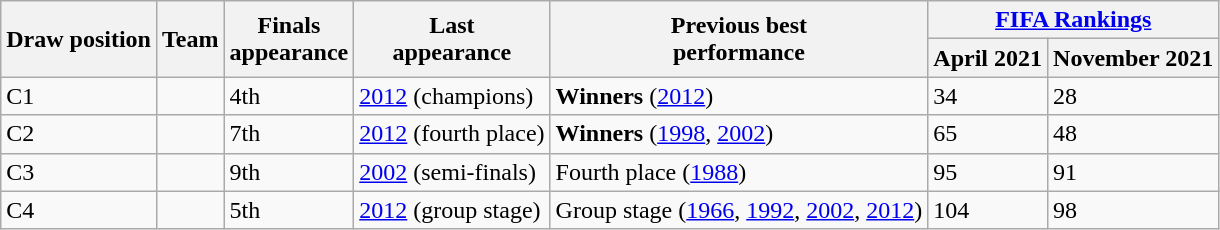<table class="wikitable sortable" style="text-align:left;">
<tr>
<th rowspan=2>Draw position</th>
<th rowspan=2>Team</th>
<th rowspan=2 data-sort-type="number">Finals<br>appearance</th>
<th rowspan=2>Last<br>appearance</th>
<th rowspan=2>Previous best<br>performance</th>
<th colspan=2><a href='#'>FIFA Rankings</a></th>
</tr>
<tr>
<th>April 2021</th>
<th>November 2021</th>
</tr>
<tr>
<td>C1</td>
<td style=white-space:nowrap></td>
<td>4th</td>
<td><a href='#'>2012</a> (champions)</td>
<td data-sort-value="2"><strong>Winners</strong> (<a href='#'>2012</a>)</td>
<td>34</td>
<td>28</td>
</tr>
<tr>
<td>C2</td>
<td style=white-space:nowrap></td>
<td>7th</td>
<td><a href='#'>2012</a> (fourth place)</td>
<td data-sort-value="1"><strong>Winners</strong> (<a href='#'>1998</a>, <a href='#'>2002</a>)</td>
<td>65</td>
<td>48</td>
</tr>
<tr>
<td>C3</td>
<td style=white-space:nowrap></td>
<td>9th</td>
<td><a href='#'>2002</a> (semi-finals)</td>
<td data-sort-value="3">Fourth place (<a href='#'>1988</a>)</td>
<td>95</td>
<td>91</td>
</tr>
<tr>
<td>C4</td>
<td style=white-space:nowrap></td>
<td>5th</td>
<td><a href='#'>2012</a> (group stage)</td>
<td data-sort-value="4">Group stage (<a href='#'>1966</a>, <a href='#'>1992</a>, <a href='#'>2002</a>, <a href='#'>2012</a>)</td>
<td>104</td>
<td>98</td>
</tr>
</table>
